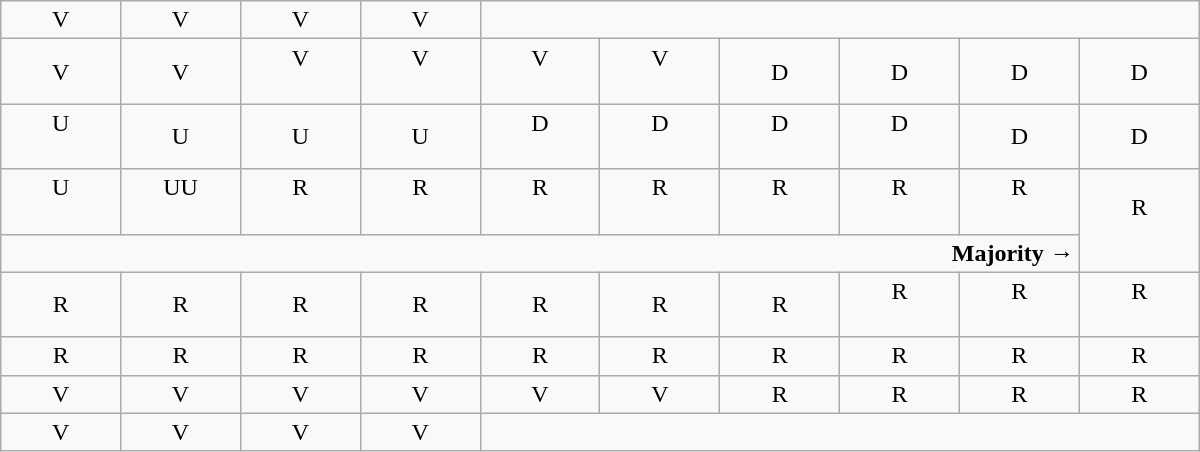<table class="wikitable" style="text-align:center" width=800px>
<tr>
<td>V</td>
<td>V</td>
<td>V</td>
<td>V</td>
<td colspan=6></td>
</tr>
<tr>
<td width=50px >V</td>
<td width=50px >V</td>
<td width=50px >V<br><br></td>
<td width=50px >V<br><br></td>
<td width=50px >V<br><br></td>
<td width=50px >V<br><br></td>
<td width=50px >D</td>
<td width=50px >D</td>
<td width=50px >D</td>
<td width=50px >D</td>
</tr>
<tr>
<td>U<br><br></td>
<td>U</td>
<td>U</td>
<td>U</td>
<td>D<br><br></td>
<td>D<br><br></td>
<td>D<br><br></td>
<td>D<br><br></td>
<td>D</td>
<td>D</td>
</tr>
<tr>
<td>U<br><br></td>
<td>UU<br><br></td>
<td>R<br><br></td>
<td>R<br><br></td>
<td>R<br><br></td>
<td>R<br><br></td>
<td>R<br><br></td>
<td>R<br><br></td>
<td>R<br><br></td>
<td rowspan=2 >R<br><br></td>
</tr>
<tr>
<td colspan=9 align=right><strong>Majority →</strong></td>
</tr>
<tr>
<td>R</td>
<td>R</td>
<td>R</td>
<td>R</td>
<td>R</td>
<td>R</td>
<td>R</td>
<td>R<br><br></td>
<td>R<br><br></td>
<td>R<br><br></td>
</tr>
<tr>
<td>R</td>
<td>R</td>
<td>R</td>
<td>R</td>
<td>R</td>
<td>R</td>
<td>R</td>
<td>R</td>
<td>R</td>
<td>R</td>
</tr>
<tr>
<td>V</td>
<td>V</td>
<td>V</td>
<td>V</td>
<td>V</td>
<td>V</td>
<td>R</td>
<td>R</td>
<td>R</td>
<td>R</td>
</tr>
<tr>
<td>V</td>
<td>V</td>
<td>V</td>
<td>V</td>
<td colspan=6></td>
</tr>
</table>
